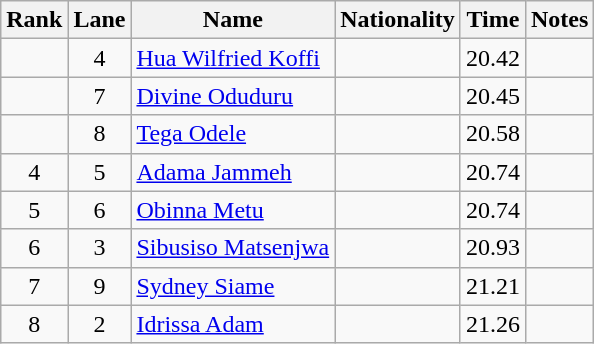<table class="wikitable sortable" style="text-align:center">
<tr>
<th>Rank</th>
<th>Lane</th>
<th>Name</th>
<th>Nationality</th>
<th>Time</th>
<th>Notes</th>
</tr>
<tr>
<td></td>
<td>4</td>
<td align=left><a href='#'>Hua Wilfried Koffi</a></td>
<td align=left></td>
<td>20.42</td>
<td></td>
</tr>
<tr>
<td></td>
<td>7</td>
<td align=left><a href='#'>Divine Oduduru</a></td>
<td align=left></td>
<td>20.45</td>
<td></td>
</tr>
<tr>
<td></td>
<td>8</td>
<td align=left><a href='#'>Tega Odele</a></td>
<td align=left></td>
<td>20.58</td>
<td></td>
</tr>
<tr>
<td>4</td>
<td>5</td>
<td align=left><a href='#'>Adama Jammeh</a></td>
<td align=left></td>
<td>20.74</td>
<td></td>
</tr>
<tr>
<td>5</td>
<td>6</td>
<td align=left><a href='#'>Obinna Metu</a></td>
<td align=left></td>
<td>20.74</td>
<td></td>
</tr>
<tr>
<td>6</td>
<td>3</td>
<td align=left><a href='#'>Sibusiso Matsenjwa</a></td>
<td align=left></td>
<td>20.93</td>
<td></td>
</tr>
<tr>
<td>7</td>
<td>9</td>
<td align=left><a href='#'>Sydney Siame</a></td>
<td align=left></td>
<td>21.21</td>
<td></td>
</tr>
<tr>
<td>8</td>
<td>2</td>
<td align=left><a href='#'>Idrissa Adam</a></td>
<td align=left></td>
<td>21.26</td>
<td></td>
</tr>
</table>
